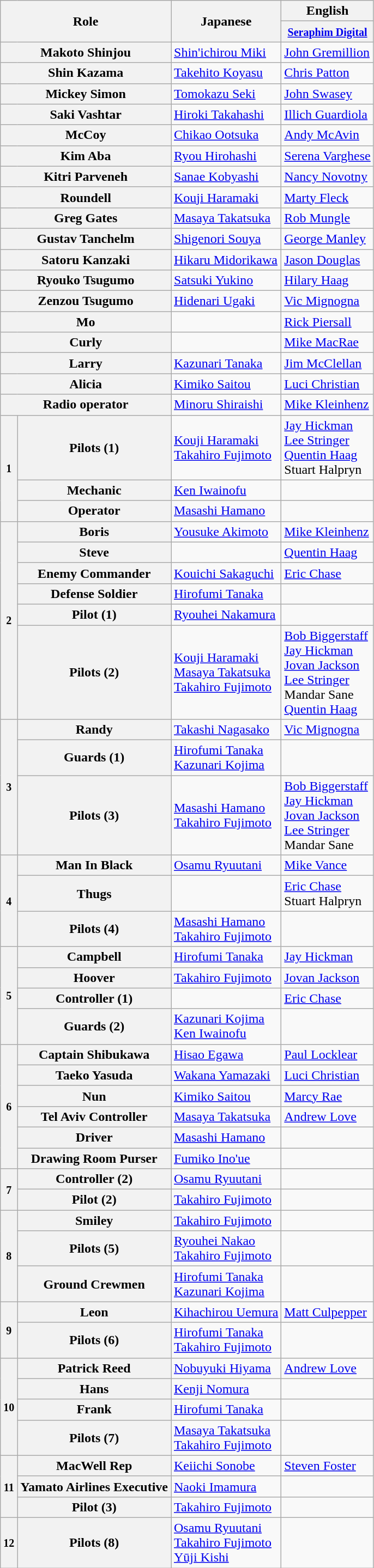<table class="wikitable mw-collapsible mw-collapsed">
<tr>
<th colspan="2" rowspan="2">Role</th>
<th rowspan="2">Japanese</th>
<th>English</th>
</tr>
<tr>
<th><small><a href='#'>Seraphim Digital</a></small></th>
</tr>
<tr>
<th colspan="2">Makoto Shinjou</th>
<td><a href='#'>Shin'ichirou Miki</a></td>
<td><a href='#'>John Gremillion</a></td>
</tr>
<tr>
<th colspan="2">Shin Kazama</th>
<td><a href='#'>Takehito Koyasu</a></td>
<td><a href='#'>Chris Patton</a></td>
</tr>
<tr>
<th colspan="2">Mickey Simon</th>
<td><a href='#'>Tomokazu Seki</a></td>
<td><a href='#'>John Swasey</a></td>
</tr>
<tr>
<th colspan="2">Saki Vashtar</th>
<td><a href='#'>Hiroki Takahashi</a></td>
<td><a href='#'>Illich Guardiola</a></td>
</tr>
<tr>
<th colspan="2">McCoy</th>
<td><a href='#'>Chikao Ootsuka</a></td>
<td><a href='#'>Andy McAvin</a></td>
</tr>
<tr>
<th colspan="2">Kim Aba</th>
<td><a href='#'>Ryou Hirohashi</a></td>
<td><a href='#'>Serena Varghese</a></td>
</tr>
<tr>
<th colspan="2">Kitri Parveneh</th>
<td><a href='#'>Sanae Kobyashi</a></td>
<td><a href='#'>Nancy Novotny</a></td>
</tr>
<tr>
<th colspan="2">Roundell</th>
<td><a href='#'>Kouji Haramaki</a></td>
<td><a href='#'>Marty Fleck</a></td>
</tr>
<tr>
<th colspan="2">Greg Gates</th>
<td><a href='#'>Masaya Takatsuka</a></td>
<td><a href='#'>Rob Mungle</a></td>
</tr>
<tr>
<th colspan="2">Gustav Tanchelm</th>
<td><a href='#'>Shigenori Souya</a></td>
<td><a href='#'>George Manley</a></td>
</tr>
<tr>
<th colspan="2">Satoru Kanzaki</th>
<td><a href='#'>Hikaru Midorikawa</a></td>
<td><a href='#'>Jason Douglas</a></td>
</tr>
<tr>
<th colspan="2">Ryouko Tsugumo</th>
<td><a href='#'>Satsuki Yukino</a></td>
<td><a href='#'>Hilary Haag</a></td>
</tr>
<tr>
<th colspan="2">Zenzou Tsugumo</th>
<td><a href='#'>Hidenari Ugaki</a></td>
<td><a href='#'>Vic Mignogna</a></td>
</tr>
<tr>
<th colspan="2">Mo</th>
<td></td>
<td><a href='#'>Rick Piersall</a></td>
</tr>
<tr>
<th colspan="2">Curly</th>
<td></td>
<td><a href='#'>Mike MacRae</a></td>
</tr>
<tr>
<th colspan="2">Larry</th>
<td><a href='#'>Kazunari Tanaka</a></td>
<td><a href='#'>Jim McClellan</a></td>
</tr>
<tr>
<th colspan="2">Alicia</th>
<td><a href='#'>Kimiko Saitou</a></td>
<td><a href='#'>Luci Christian</a></td>
</tr>
<tr>
<th colspan="2">Radio operator</th>
<td><a href='#'>Minoru Shiraishi</a></td>
<td><a href='#'>Mike Kleinhenz</a></td>
</tr>
<tr>
<th rowspan="3"><small>1</small></th>
<th>Pilots (1)</th>
<td><a href='#'>Kouji Haramaki</a><br><a href='#'>Takahiro Fujimoto</a></td>
<td><a href='#'>Jay Hickman</a><br><a href='#'>Lee Stringer</a><br><a href='#'>Quentin Haag</a><br>Stuart Halpryn</td>
</tr>
<tr>
<th>Mechanic</th>
<td><a href='#'>Ken Iwainofu</a></td>
<td></td>
</tr>
<tr>
<th>Operator</th>
<td><a href='#'>Masashi Hamano</a></td>
<td></td>
</tr>
<tr>
<th rowspan="6"><small>2</small></th>
<th>Boris</th>
<td><a href='#'>Yousuke Akimoto</a></td>
<td><a href='#'>Mike Kleinhenz</a></td>
</tr>
<tr>
<th>Steve</th>
<td></td>
<td><a href='#'>Quentin Haag</a></td>
</tr>
<tr>
<th>Enemy Commander</th>
<td><a href='#'>Kouichi Sakaguchi</a></td>
<td><a href='#'>Eric Chase</a></td>
</tr>
<tr>
<th>Defense Soldier</th>
<td><a href='#'>Hirofumi Tanaka</a></td>
<td></td>
</tr>
<tr>
<th>Pilot (1)</th>
<td><a href='#'>Ryouhei Nakamura</a></td>
<td></td>
</tr>
<tr>
<th>Pilots (2)</th>
<td><a href='#'>Kouji Haramaki</a><br><a href='#'>Masaya Takatsuka</a><br><a href='#'>Takahiro Fujimoto</a></td>
<td><a href='#'>Bob Biggerstaff</a><br><a href='#'>Jay Hickman</a><br><a href='#'>Jovan Jackson</a><br><a href='#'>Lee Stringer</a><br>Mandar Sane<br><a href='#'>Quentin Haag</a></td>
</tr>
<tr>
<th rowspan="3"><small>3</small></th>
<th>Randy</th>
<td><a href='#'>Takashi Nagasako</a></td>
<td><a href='#'>Vic Mignogna</a></td>
</tr>
<tr>
<th>Guards (1)</th>
<td><a href='#'>Hirofumi Tanaka</a><br><a href='#'>Kazunari Kojima</a></td>
<td></td>
</tr>
<tr>
<th>Pilots (3)</th>
<td><a href='#'>Masashi Hamano</a><br><a href='#'>Takahiro Fujimoto</a></td>
<td><a href='#'>Bob Biggerstaff</a><br><a href='#'>Jay Hickman</a><br><a href='#'>Jovan Jackson</a><br><a href='#'>Lee Stringer</a><br>Mandar Sane</td>
</tr>
<tr>
<th rowspan="3"><small>4</small></th>
<th>Man In Black</th>
<td><a href='#'>Osamu Ryuutani</a></td>
<td><a href='#'>Mike Vance</a></td>
</tr>
<tr>
<th>Thugs</th>
<td></td>
<td><a href='#'>Eric Chase</a><br>Stuart Halpryn</td>
</tr>
<tr>
<th>Pilots (4)</th>
<td><a href='#'>Masashi Hamano</a><br><a href='#'>Takahiro Fujimoto</a></td>
<td></td>
</tr>
<tr>
<th rowspan="4"><small>5</small></th>
<th>Campbell</th>
<td><a href='#'>Hirofumi Tanaka</a></td>
<td><a href='#'>Jay Hickman</a></td>
</tr>
<tr>
<th>Hoover</th>
<td><a href='#'>Takahiro Fujimoto</a></td>
<td><a href='#'>Jovan Jackson</a></td>
</tr>
<tr>
<th>Controller (1)</th>
<td></td>
<td><a href='#'>Eric Chase</a></td>
</tr>
<tr>
<th>Guards (2)</th>
<td><a href='#'>Kazunari Kojima</a><br><a href='#'>Ken Iwainofu</a></td>
<td></td>
</tr>
<tr>
<th rowspan="6"><small>6</small></th>
<th>Captain Shibukawa</th>
<td><a href='#'>Hisao Egawa</a></td>
<td><a href='#'>Paul Locklear</a></td>
</tr>
<tr>
<th>Taeko Yasuda</th>
<td><a href='#'>Wakana Yamazaki</a></td>
<td><a href='#'>Luci Christian</a></td>
</tr>
<tr>
<th>Nun</th>
<td><a href='#'>Kimiko Saitou</a></td>
<td><a href='#'>Marcy Rae</a></td>
</tr>
<tr>
<th>Tel Aviv Controller</th>
<td><a href='#'>Masaya Takatsuka</a></td>
<td><a href='#'>Andrew Love</a></td>
</tr>
<tr>
<th>Driver</th>
<td><a href='#'>Masashi Hamano</a></td>
<td></td>
</tr>
<tr>
<th>Drawing Room Purser</th>
<td><a href='#'>Fumiko Ino'ue</a></td>
<td></td>
</tr>
<tr>
<th rowspan="2"><small>7</small></th>
<th>Controller (2)</th>
<td><a href='#'>Osamu Ryuutani</a></td>
<td></td>
</tr>
<tr>
<th>Pilot (2)</th>
<td><a href='#'>Takahiro Fujimoto</a></td>
<td></td>
</tr>
<tr>
<th rowspan="3"><small>8</small></th>
<th>Smiley</th>
<td><a href='#'>Takahiro Fujimoto</a></td>
<td></td>
</tr>
<tr>
<th>Pilots (5)</th>
<td><a href='#'>Ryouhei Nakao</a><br><a href='#'>Takahiro Fujimoto</a></td>
<td></td>
</tr>
<tr>
<th>Ground Crewmen</th>
<td><a href='#'>Hirofumi Tanaka</a><br><a href='#'>Kazunari Kojima</a></td>
<td></td>
</tr>
<tr>
<th rowspan="2"><small>9</small></th>
<th>Leon</th>
<td><a href='#'>Kihachirou Uemura</a></td>
<td><a href='#'>Matt Culpepper</a></td>
</tr>
<tr>
<th>Pilots (6)</th>
<td><a href='#'>Hirofumi Tanaka</a><br><a href='#'>Takahiro Fujimoto</a></td>
<td></td>
</tr>
<tr>
<th rowspan="4"><small>10</small></th>
<th>Patrick Reed</th>
<td><a href='#'>Nobuyuki Hiyama</a></td>
<td><a href='#'>Andrew Love</a></td>
</tr>
<tr>
<th>Hans</th>
<td><a href='#'>Kenji Nomura</a></td>
<td></td>
</tr>
<tr>
<th>Frank</th>
<td><a href='#'>Hirofumi Tanaka</a></td>
<td></td>
</tr>
<tr>
<th>Pilots (7)</th>
<td><a href='#'>Masaya Takatsuka</a><br><a href='#'>Takahiro Fujimoto</a></td>
<td></td>
</tr>
<tr>
<th rowspan="3"><small>11</small></th>
<th>MacWell Rep</th>
<td><a href='#'>Keiichi Sonobe</a></td>
<td><a href='#'>Steven Foster</a></td>
</tr>
<tr>
<th>Yamato Airlines Executive</th>
<td><a href='#'>Naoki Imamura</a></td>
<td></td>
</tr>
<tr>
<th>Pilot (3)</th>
<td><a href='#'>Takahiro Fujimoto</a></td>
<td></td>
</tr>
<tr>
<th><small>12</small></th>
<th>Pilots (8)</th>
<td><a href='#'>Osamu Ryuutani</a><br><a href='#'>Takahiro Fujimoto</a><br><a href='#'>Yūji Kishi</a></td>
<td></td>
</tr>
</table>
